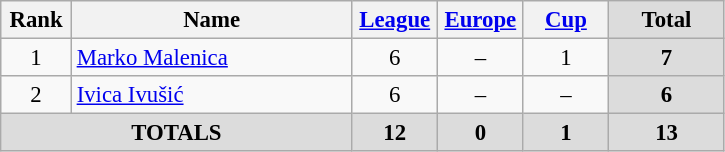<table class="wikitable" style="font-size: 95%; text-align: center;">
<tr>
<th width=40>Rank</th>
<th width=180>Name</th>
<th width=50><a href='#'>League</a></th>
<th width=50><a href='#'>Europe</a></th>
<th width=50><a href='#'>Cup</a></th>
<th width=70 style="background: #DCDCDC">Total</th>
</tr>
<tr>
<td>1</td>
<td style="text-align:left;"> <a href='#'>Marko Malenica</a></td>
<td>6</td>
<td>–</td>
<td>1</td>
<th style="background: #DCDCDC">7</th>
</tr>
<tr>
<td>2</td>
<td style="text-align:left;"> <a href='#'>Ivica Ivušić</a></td>
<td>6</td>
<td>–</td>
<td>–</td>
<th style="background: #DCDCDC">6</th>
</tr>
<tr>
<th colspan="2" align="center" style="background: #DCDCDC">TOTALS</th>
<th style="background: #DCDCDC">12</th>
<th style="background: #DCDCDC">0</th>
<th style="background: #DCDCDC">1</th>
<th style="background: #DCDCDC">13</th>
</tr>
</table>
